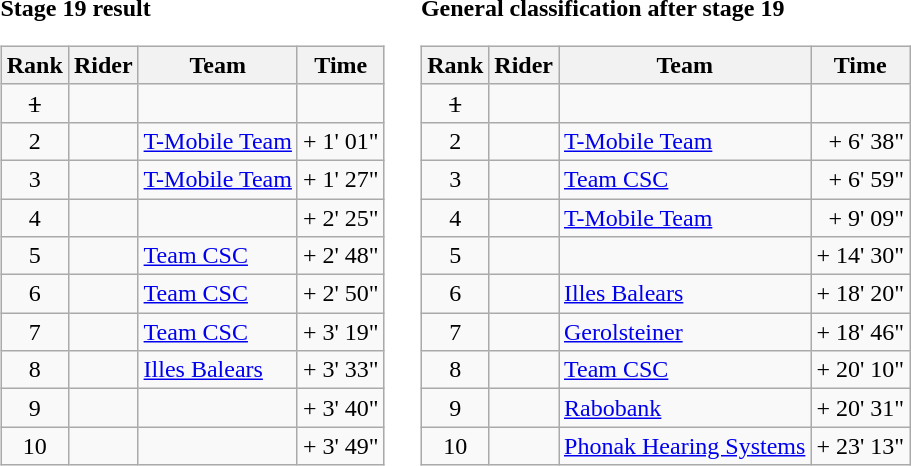<table>
<tr>
<td><strong>Stage 19 result</strong><br><table class="wikitable">
<tr>
<th scope="col">Rank</th>
<th scope="col">Rider</th>
<th scope="col">Team</th>
<th scope="col">Time</th>
</tr>
<tr>
<td style="text-align:center;"><del>1</del></td>
<td><del></del> </td>
<td><del></del></td>
<td align=right><del></del></td>
</tr>
<tr>
<td style="text-align:center;">2</td>
<td></td>
<td><a href='#'>T-Mobile Team</a></td>
<td align=right>+ 1' 01"</td>
</tr>
<tr>
<td style="text-align:center;">3</td>
<td></td>
<td><a href='#'>T-Mobile Team</a></td>
<td align=right>+ 1' 27"</td>
</tr>
<tr>
<td style="text-align:center;">4</td>
<td></td>
<td></td>
<td align=right>+ 2' 25"</td>
</tr>
<tr>
<td style="text-align:center;">5</td>
<td></td>
<td><a href='#'>Team CSC</a></td>
<td align=right>+ 2' 48"</td>
</tr>
<tr>
<td style="text-align:center;">6</td>
<td></td>
<td><a href='#'>Team CSC</a></td>
<td align=right>+ 2' 50"</td>
</tr>
<tr>
<td style="text-align:center;">7</td>
<td></td>
<td><a href='#'>Team CSC</a></td>
<td align=right>+ 3' 19"</td>
</tr>
<tr>
<td style="text-align:center;">8</td>
<td></td>
<td><a href='#'>Illes Balears</a></td>
<td align=right>+ 3' 33"</td>
</tr>
<tr>
<td style="text-align:center;">9</td>
<td></td>
<td></td>
<td align=right>+ 3' 40"</td>
</tr>
<tr>
<td style="text-align:center;">10</td>
<td></td>
<td></td>
<td align=right>+ 3' 49"</td>
</tr>
</table>
</td>
<td></td>
<td><strong>General classification after stage 19</strong><br><table class="wikitable">
<tr>
<th scope="col">Rank</th>
<th scope="col">Rider</th>
<th scope="col">Team</th>
<th scope="col">Time</th>
</tr>
<tr>
<td style="text-align:center;"><del>1</del></td>
<td><del></del> </td>
<td><del></del></td>
<td align=right><del></del></td>
</tr>
<tr>
<td style="text-align:center;">2</td>
<td></td>
<td><a href='#'>T-Mobile Team</a></td>
<td style="text-align:right;">+ 6' 38"</td>
</tr>
<tr>
<td style="text-align:center;">3</td>
<td></td>
<td><a href='#'>Team CSC</a></td>
<td align=right>+ 6' 59"</td>
</tr>
<tr>
<td style="text-align:center;">4</td>
<td></td>
<td><a href='#'>T-Mobile Team</a></td>
<td align=right>+ 9' 09"</td>
</tr>
<tr>
<td style="text-align:center;">5</td>
<td></td>
<td></td>
<td align=right>+ 14' 30"</td>
</tr>
<tr>
<td style="text-align:center;">6</td>
<td></td>
<td><a href='#'>Illes Balears</a></td>
<td align=right>+ 18' 20"</td>
</tr>
<tr>
<td style="text-align:center;">7</td>
<td></td>
<td><a href='#'>Gerolsteiner</a></td>
<td align=right>+ 18' 46"</td>
</tr>
<tr>
<td style="text-align:center;">8</td>
<td></td>
<td><a href='#'>Team CSC</a></td>
<td align=right>+ 20' 10"</td>
</tr>
<tr>
<td style="text-align:center;">9</td>
<td></td>
<td><a href='#'>Rabobank</a></td>
<td align=right>+ 20' 31"</td>
</tr>
<tr>
<td style="text-align:center;">10</td>
<td></td>
<td><a href='#'>Phonak Hearing Systems</a></td>
<td align=right>+ 23' 13"</td>
</tr>
</table>
</td>
</tr>
</table>
